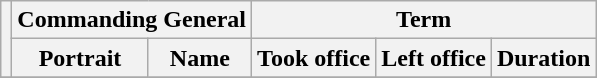<table class="wikitable sortable">
<tr>
<th rowspan=2></th>
<th colspan=2>Commanding General</th>
<th colspan=3>Term</th>
</tr>
<tr>
<th>Portrait</th>
<th>Name</th>
<th>Took office</th>
<th>Left office</th>
<th>Duration</th>
</tr>
<tr>
</tr>
</table>
